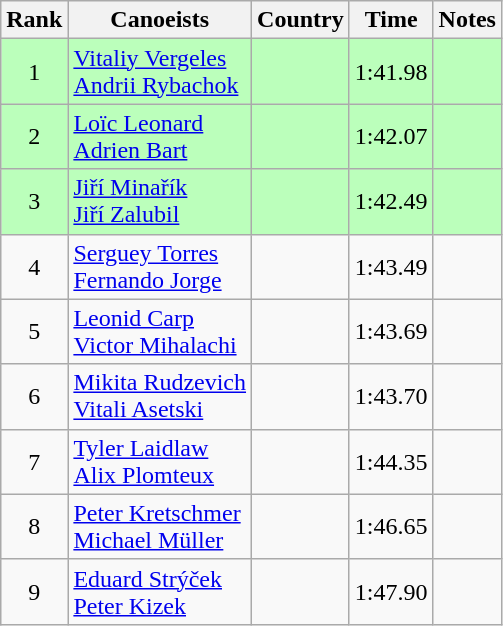<table class="wikitable" style="text-align:center">
<tr>
<th>Rank</th>
<th>Canoeists</th>
<th>Country</th>
<th>Time</th>
<th>Notes</th>
</tr>
<tr bgcolor=bbffbb>
<td>1</td>
<td align="left"><a href='#'>Vitaliy Vergeles</a><br><a href='#'>Andrii Rybachok</a></td>
<td align="left"></td>
<td>1:41.98</td>
<td></td>
</tr>
<tr bgcolor=bbffbb>
<td>2</td>
<td align="left"><a href='#'>Loïc Leonard</a><br><a href='#'>Adrien Bart</a></td>
<td align="left"></td>
<td>1:42.07</td>
<td></td>
</tr>
<tr bgcolor=bbffbb>
<td>3</td>
<td align="left"><a href='#'>Jiří Minařík</a><br><a href='#'>Jiří Zalubil</a></td>
<td align="left"></td>
<td>1:42.49</td>
<td></td>
</tr>
<tr>
<td>4</td>
<td align="left"><a href='#'>Serguey Torres</a><br><a href='#'>Fernando Jorge</a></td>
<td align="left"></td>
<td>1:43.49</td>
<td></td>
</tr>
<tr>
<td>5</td>
<td align="left"><a href='#'>Leonid Carp</a><br><a href='#'>Victor Mihalachi</a></td>
<td align="left"></td>
<td>1:43.69</td>
<td></td>
</tr>
<tr>
<td>6</td>
<td align="left"><a href='#'>Mikita Rudzevich</a><br><a href='#'>Vitali Asetski</a></td>
<td align="left"></td>
<td>1:43.70</td>
<td></td>
</tr>
<tr>
<td>7</td>
<td align="left"><a href='#'>Tyler Laidlaw</a><br><a href='#'>Alix Plomteux</a></td>
<td align="left"></td>
<td>1:44.35</td>
<td></td>
</tr>
<tr>
<td>8</td>
<td align="left"><a href='#'>Peter Kretschmer</a><br><a href='#'>Michael Müller</a></td>
<td align="left"></td>
<td>1:46.65</td>
<td></td>
</tr>
<tr>
<td>9</td>
<td align="left"><a href='#'>Eduard Strýček</a><br><a href='#'>Peter Kizek</a></td>
<td align="left"></td>
<td>1:47.90</td>
<td></td>
</tr>
</table>
